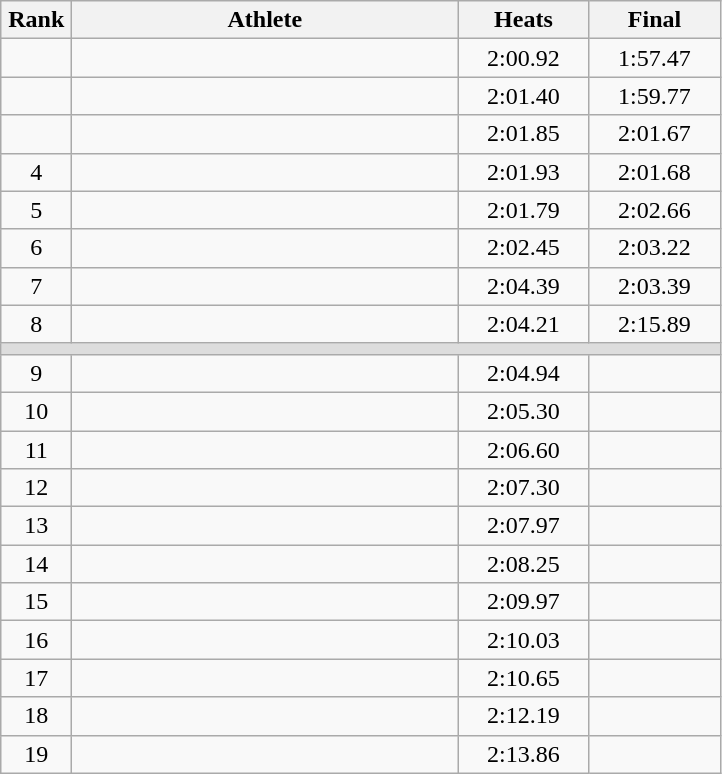<table class=wikitable style="text-align:center">
<tr>
<th width=40>Rank</th>
<th width=250>Athlete</th>
<th width=80>Heats</th>
<th width=80>Final</th>
</tr>
<tr>
<td></td>
<td align=left></td>
<td>2:00.92</td>
<td>1:57.47</td>
</tr>
<tr>
<td></td>
<td align=left></td>
<td>2:01.40</td>
<td>1:59.77</td>
</tr>
<tr>
<td></td>
<td align=left></td>
<td>2:01.85</td>
<td>2:01.67</td>
</tr>
<tr>
<td>4</td>
<td align=left></td>
<td>2:01.93</td>
<td>2:01.68</td>
</tr>
<tr>
<td>5</td>
<td align=left></td>
<td>2:01.79</td>
<td>2:02.66</td>
</tr>
<tr>
<td>6</td>
<td align=left></td>
<td>2:02.45</td>
<td>2:03.22</td>
</tr>
<tr>
<td>7</td>
<td align=left></td>
<td>2:04.39</td>
<td>2:03.39</td>
</tr>
<tr>
<td>8</td>
<td align=left></td>
<td>2:04.21</td>
<td>2:15.89</td>
</tr>
<tr bgcolor=#DDDDDD>
<td colspan=4></td>
</tr>
<tr>
<td>9</td>
<td align=left></td>
<td>2:04.94</td>
<td></td>
</tr>
<tr>
<td>10</td>
<td align=left></td>
<td>2:05.30</td>
<td></td>
</tr>
<tr>
<td>11</td>
<td align=left></td>
<td>2:06.60</td>
<td></td>
</tr>
<tr>
<td>12</td>
<td align=left></td>
<td>2:07.30</td>
<td></td>
</tr>
<tr>
<td>13</td>
<td align=left></td>
<td>2:07.97</td>
<td></td>
</tr>
<tr>
<td>14</td>
<td align=left></td>
<td>2:08.25</td>
<td></td>
</tr>
<tr>
<td>15</td>
<td align=left></td>
<td>2:09.97</td>
<td></td>
</tr>
<tr>
<td>16</td>
<td align=left></td>
<td>2:10.03</td>
<td></td>
</tr>
<tr>
<td>17</td>
<td align=left></td>
<td>2:10.65</td>
<td></td>
</tr>
<tr>
<td>18</td>
<td align=left></td>
<td>2:12.19</td>
<td></td>
</tr>
<tr>
<td>19</td>
<td align=left></td>
<td>2:13.86</td>
<td></td>
</tr>
</table>
